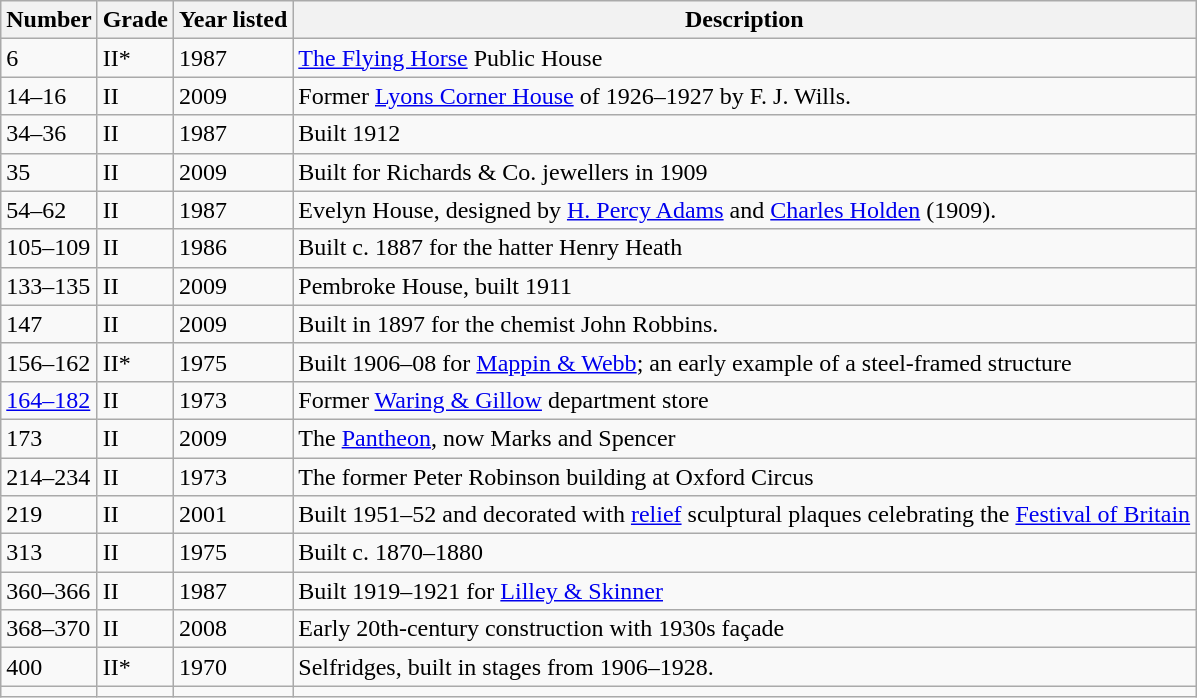<table class="wikitable sortable">
<tr>
<th>Number</th>
<th>Grade</th>
<th>Year listed</th>
<th>Description</th>
</tr>
<tr>
<td>6</td>
<td>II*</td>
<td>1987</td>
<td><a href='#'>The Flying Horse</a> Public House</td>
</tr>
<tr>
<td>14–16</td>
<td>II</td>
<td>2009</td>
<td>Former <a href='#'>Lyons Corner House</a> of 1926–1927 by F. J. Wills.</td>
</tr>
<tr>
<td>34–36</td>
<td>II</td>
<td>1987</td>
<td>Built 1912</td>
</tr>
<tr>
<td>35</td>
<td>II</td>
<td>2009</td>
<td>Built for Richards & Co. jewellers in 1909</td>
</tr>
<tr>
<td>54–62</td>
<td>II</td>
<td>1987</td>
<td>Evelyn House, designed by <a href='#'>H. Percy Adams</a> and <a href='#'>Charles Holden</a> (1909).</td>
</tr>
<tr>
<td>105–109</td>
<td>II</td>
<td>1986</td>
<td>Built c. 1887 for the hatter Henry Heath</td>
</tr>
<tr>
<td>133–135</td>
<td>II</td>
<td>2009</td>
<td>Pembroke House, built 1911</td>
</tr>
<tr>
<td>147</td>
<td>II</td>
<td>2009</td>
<td>Built in 1897 for the chemist John Robbins.</td>
</tr>
<tr>
<td>156–162</td>
<td>II*</td>
<td>1975</td>
<td>Built 1906–08 for <a href='#'>Mappin & Webb</a>; an early example of a steel-framed structure</td>
</tr>
<tr>
<td><a href='#'>164–182</a></td>
<td>II</td>
<td>1973</td>
<td>Former <a href='#'>Waring & Gillow</a> department store</td>
</tr>
<tr>
<td>173</td>
<td>II</td>
<td>2009</td>
<td>The <a href='#'>Pantheon</a>, now Marks and Spencer</td>
</tr>
<tr>
<td>214–234</td>
<td>II</td>
<td>1973</td>
<td>The former Peter Robinson building at Oxford Circus</td>
</tr>
<tr>
<td>219</td>
<td>II</td>
<td>2001</td>
<td>Built 1951–52 and decorated with <a href='#'>relief</a> sculptural plaques celebrating the <a href='#'>Festival of Britain</a></td>
</tr>
<tr>
<td>313</td>
<td>II</td>
<td>1975</td>
<td>Built c. 1870–1880</td>
</tr>
<tr>
<td>360–366</td>
<td>II</td>
<td>1987</td>
<td>Built 1919–1921 for <a href='#'>Lilley & Skinner</a></td>
</tr>
<tr>
<td>368–370</td>
<td>II</td>
<td>2008</td>
<td>Early 20th-century construction with 1930s façade</td>
</tr>
<tr>
<td>400</td>
<td>II*</td>
<td>1970</td>
<td>Selfridges, built in stages from 1906–1928.</td>
</tr>
<tr>
<td></td>
<td></td>
<td></td>
<td></td>
</tr>
</table>
